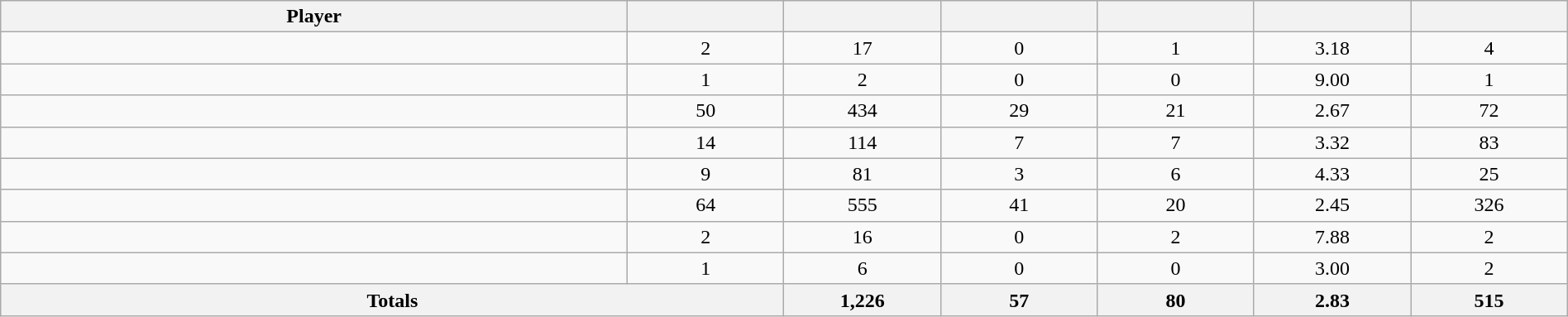<table class="wikitable sortable" style="text-align:center;" width="100%">
<tr>
<th width="40%">Player</th>
<th width="10%"></th>
<th width="10%"></th>
<th width="10%"></th>
<th width="10%"></th>
<th width="10%"></th>
<th width="10%"></th>
</tr>
<tr>
<td></td>
<td>2</td>
<td>17</td>
<td>0</td>
<td>1</td>
<td>3.18</td>
<td>4</td>
</tr>
<tr>
<td></td>
<td>1</td>
<td>2</td>
<td>0</td>
<td>0</td>
<td>9.00</td>
<td>1</td>
</tr>
<tr>
<td></td>
<td>50</td>
<td>434</td>
<td>29</td>
<td>21</td>
<td>2.67</td>
<td>72</td>
</tr>
<tr>
<td></td>
<td>14</td>
<td>114</td>
<td>7</td>
<td>7</td>
<td>3.32</td>
<td>83</td>
</tr>
<tr>
<td></td>
<td>9</td>
<td>81</td>
<td>3</td>
<td>6</td>
<td>4.33</td>
<td>25</td>
</tr>
<tr>
<td></td>
<td>64</td>
<td>555</td>
<td>41</td>
<td>20</td>
<td>2.45</td>
<td>326</td>
</tr>
<tr>
<td></td>
<td>2</td>
<td>16</td>
<td>0</td>
<td>2</td>
<td>7.88</td>
<td>2</td>
</tr>
<tr>
<td></td>
<td>1</td>
<td>6</td>
<td>0</td>
<td>0</td>
<td>3.00</td>
<td>2</td>
</tr>
<tr class="sortbottom">
<th colspan=2>Totals</th>
<th>1,226</th>
<th>57</th>
<th>80</th>
<th>2.83</th>
<th>515</th>
</tr>
</table>
